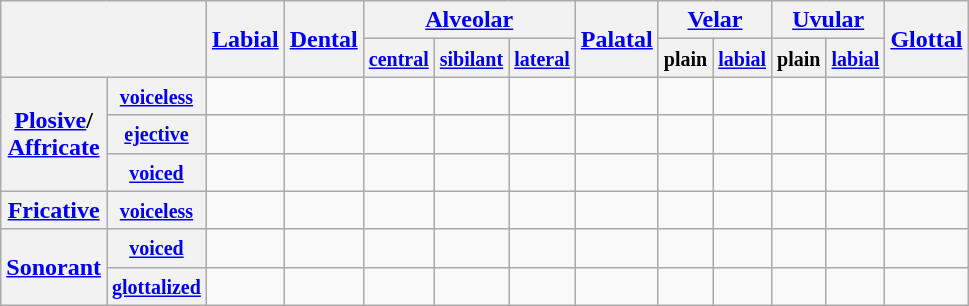<table class="wikitable" style="text-align:center">
<tr>
<th rowspan="2" colspan="2"></th>
<th rowspan="2"><a href='#'>Labial</a></th>
<th rowspan="2"><a href='#'>Dental</a></th>
<th colspan="3"><a href='#'>Alveolar</a></th>
<th rowspan="2"><a href='#'>Palatal</a></th>
<th colspan="2"><a href='#'>Velar</a></th>
<th colspan="2"><a href='#'>Uvular</a></th>
<th rowspan="2"><a href='#'>Glottal</a></th>
</tr>
<tr>
<th><small><a href='#'>central</a></small></th>
<th><small><a href='#'>sibilant</a></small></th>
<th><small><a href='#'>lateral</a></small></th>
<th><small>plain</small></th>
<th><small><a href='#'>labial</a></small></th>
<th><small>plain</small></th>
<th><small><a href='#'>labial</a></small></th>
</tr>
<tr>
<th rowspan="3"><a href='#'>Plosive</a>/<br><a href='#'>Affricate</a></th>
<th><small><a href='#'>voiceless</a></small></th>
<td> </td>
<td> </td>
<td> </td>
<td> </td>
<td></td>
<td> </td>
<td> </td>
<td> </td>
<td> </td>
<td> </td>
<td></td>
</tr>
<tr>
<th><small><a href='#'>ejective</a></small></th>
<td> </td>
<td> </td>
<td> </td>
<td> </td>
<td> </td>
<td> </td>
<td> </td>
<td> </td>
<td> </td>
<td> </td>
<td> </td>
</tr>
<tr>
<th><small><a href='#'>voiced</a></small></th>
<td> </td>
<td></td>
<td> </td>
<td></td>
<td></td>
<td> </td>
<td></td>
<td></td>
<td></td>
<td></td>
<td></td>
</tr>
<tr>
<th><a href='#'>Fricative</a></th>
<th><small><a href='#'>voiceless</a></small></th>
<td> </td>
<td> </td>
<td></td>
<td> </td>
<td> </td>
<td> </td>
<td> </td>
<td> </td>
<td> </td>
<td> </td>
<td> </td>
</tr>
<tr>
<th rowspan="2"><a href='#'>Sonorant</a></th>
<th><small><a href='#'>voiced</a></small></th>
<td> </td>
<td></td>
<td> </td>
<td></td>
<td> </td>
<td> </td>
<td></td>
<td> </td>
<td> </td>
<td></td>
<td></td>
</tr>
<tr>
<th><small><a href='#'>glottalized</a></small></th>
<td> </td>
<td></td>
<td> </td>
<td></td>
<td> </td>
<td> </td>
<td></td>
<td> </td>
<td></td>
<td></td>
<td></td>
</tr>
</table>
